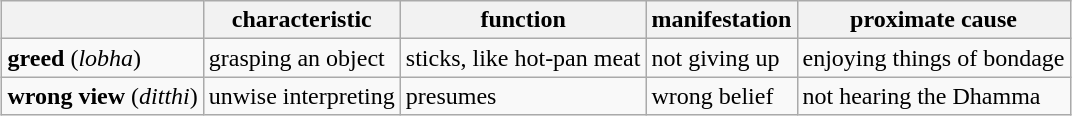<table class="wikitable" style="margin:auto">
<tr>
<th></th>
<th>characteristic</th>
<th>function</th>
<th>manifestation</th>
<th>proximate cause</th>
</tr>
<tr>
<td><strong>greed</strong> (<em>lobha</em>)</td>
<td>grasping an object</td>
<td>sticks, like hot-pan meat</td>
<td>not giving up</td>
<td>enjoying things of bondage</td>
</tr>
<tr>
<td><strong>wrong view</strong> (<em>ditthi</em>)</td>
<td>unwise interpreting</td>
<td>presumes</td>
<td>wrong belief</td>
<td>not hearing the Dhamma</td>
</tr>
</table>
